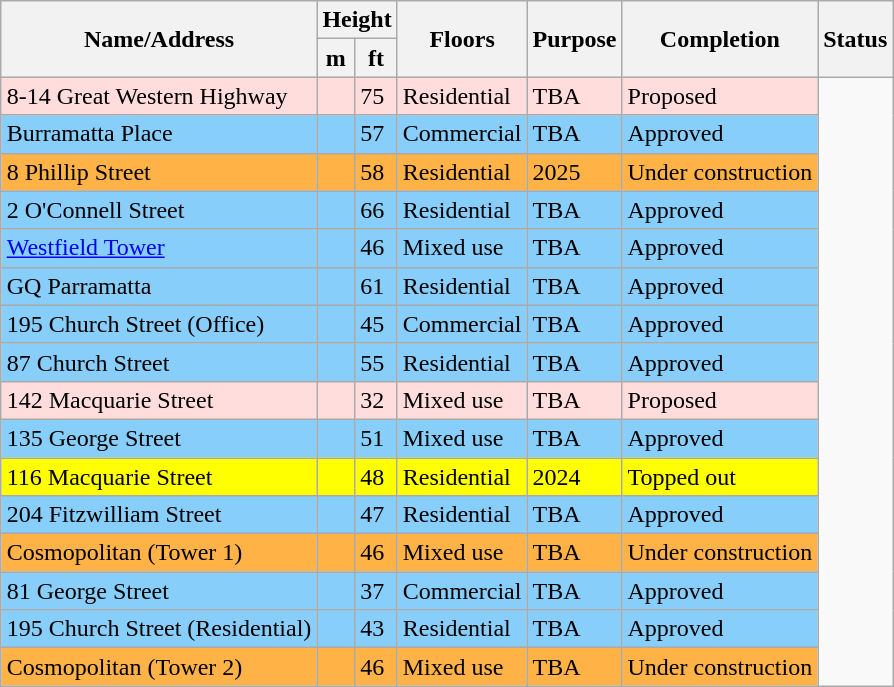<table class="wikitable sortable" style="text-align:left; margin:auto;">
<tr>
<th rowspan="2">Name/Address</th>
<th colspan="2">Height</th>
<th rowspan="2">Floors</th>
<th rowspan="2">Purpose</th>
<th rowspan="2">Completion</th>
<th rowspan="2">Status</th>
</tr>
<tr>
<th>m</th>
<th>ft</th>
</tr>
<tr style="background:#fdd;">
<td>8-14 Great Western Highway</td>
<td></td>
<td>75</td>
<td>Residential</td>
<td>TBA</td>
<td>Proposed</td>
</tr>
<tr style="background:#87CEFA;">
<td>Burramatta Place</td>
<td></td>
<td>57</td>
<td>Commercial</td>
<td>TBA</td>
<td>Approved</td>
</tr>
<tr style="background:#FFB347;">
<td>8 Phillip Street</td>
<td></td>
<td>58</td>
<td>Residential</td>
<td>2025</td>
<td>Under construction</td>
</tr>
<tr style="background:#87CEFA;">
<td>2 O'Connell Street</td>
<td></td>
<td>66</td>
<td>Residential</td>
<td>TBA</td>
<td>Approved</td>
</tr>
<tr style="background:#87CEFA;">
<td><a href='#'>Westfield Tower</a></td>
<td></td>
<td>46</td>
<td>Mixed use</td>
<td>TBA</td>
<td>Approved</td>
</tr>
<tr style="background:#87CEFA;">
<td>GQ Parramatta</td>
<td></td>
<td>61</td>
<td>Residential</td>
<td>TBA</td>
<td>Approved</td>
</tr>
<tr style="background:#87CEFA;">
<td>195 Church Street (Office)</td>
<td></td>
<td>45</td>
<td>Commercial</td>
<td>TBA</td>
<td>Approved</td>
</tr>
<tr style="background:#87CEFA;">
<td>87 Church Street</td>
<td></td>
<td>55</td>
<td>Residential</td>
<td>TBA</td>
<td>Approved</td>
</tr>
<tr style="background:#fdd;">
<td>142 Macquarie Street</td>
<td></td>
<td>32</td>
<td>Mixed use</td>
<td>TBA</td>
<td>Proposed</td>
</tr>
<tr style="background:#87CEFA;">
<td>135 George Street</td>
<td></td>
<td>51</td>
<td>Mixed use</td>
<td>TBA</td>
<td>Approved</td>
</tr>
<tr style="background:#ffff00;">
<td>116 Macquarie Street</td>
<td></td>
<td>48</td>
<td>Residential</td>
<td>2024</td>
<td>Topped out</td>
</tr>
<tr style="background:#87CEFA;">
<td>204 Fitzwilliam Street</td>
<td></td>
<td>47</td>
<td>Residential</td>
<td>TBA</td>
<td>Approved</td>
</tr>
<tr style="background:#FFB347;">
<td>Cosmopolitan (Tower 1)</td>
<td></td>
<td>46</td>
<td>Mixed use</td>
<td>TBA</td>
<td>Under construction</td>
</tr>
<tr style="background:#87CEFA;">
<td>81 George Street</td>
<td></td>
<td>37</td>
<td>Commercial</td>
<td>TBA</td>
<td>Approved</td>
</tr>
<tr style="background:#87CEFA;">
<td>195 Church Street (Residential)</td>
<td></td>
<td>43</td>
<td>Residential</td>
<td>TBA</td>
<td>Approved</td>
</tr>
<tr style="background:#FFB347;">
<td>Cosmopolitan (Tower 2)</td>
<td></td>
<td>46</td>
<td>Mixed use</td>
<td>TBA</td>
<td>Under construction</td>
</tr>
</table>
